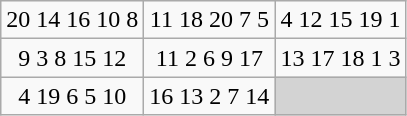<table class="wikitable" style="text-align:center">
<tr>
<td>20 14 16 10 8</td>
<td>11 18 20 7 5</td>
<td>4 12 15 19 1</td>
</tr>
<tr>
<td>9 3 8 15 12</td>
<td>11 2 6 9 17</td>
<td>13 17 18 1 3</td>
</tr>
<tr>
<td>4 19 6 5 10</td>
<td>16 13 2 7 14</td>
<td style="background-color:lightgrey"></td>
</tr>
</table>
